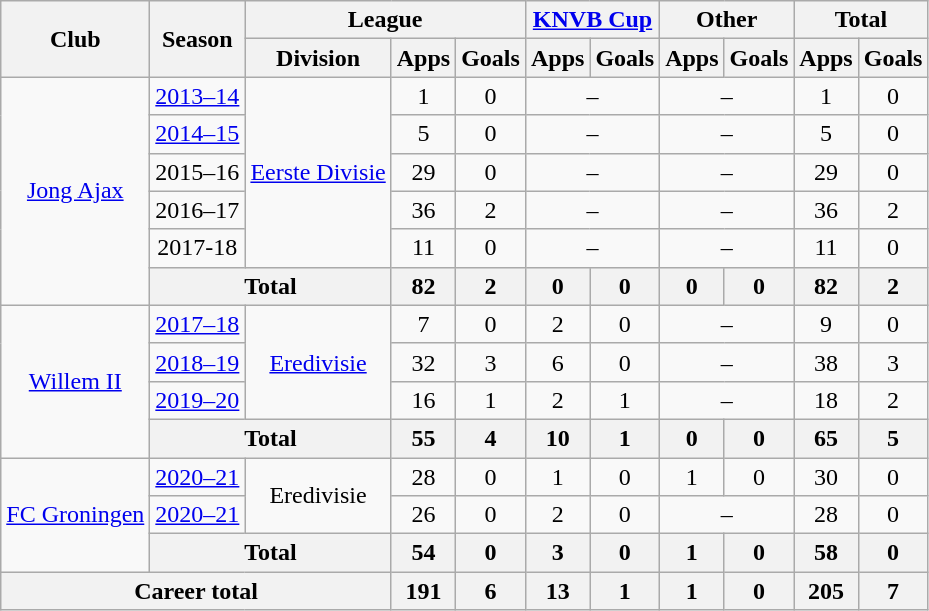<table class="wikitable" style="text-align:center">
<tr>
<th rowspan="2">Club</th>
<th rowspan="2">Season</th>
<th colspan="3">League</th>
<th colspan="2"><a href='#'>KNVB Cup</a></th>
<th colspan="2">Other</th>
<th colspan="2">Total</th>
</tr>
<tr>
<th>Division</th>
<th>Apps</th>
<th>Goals</th>
<th>Apps</th>
<th>Goals</th>
<th>Apps</th>
<th>Goals</th>
<th>Apps</th>
<th>Goals</th>
</tr>
<tr>
<td rowspan="6"><a href='#'>Jong Ajax</a></td>
<td><a href='#'>2013–14</a></td>
<td rowspan="5"><a href='#'>Eerste Divisie</a></td>
<td>1</td>
<td>0</td>
<td colspan="2">–</td>
<td colspan="2">–</td>
<td>1</td>
<td>0</td>
</tr>
<tr>
<td><a href='#'>2014–15</a></td>
<td>5</td>
<td>0</td>
<td colspan="2">–</td>
<td colspan="2">–</td>
<td>5</td>
<td>0</td>
</tr>
<tr>
<td>2015–16</td>
<td>29</td>
<td>0</td>
<td colspan="2">–</td>
<td colspan="2">–</td>
<td>29</td>
<td>0</td>
</tr>
<tr>
<td>2016–17</td>
<td>36</td>
<td>2</td>
<td colspan="2">–</td>
<td colspan="2">–</td>
<td>36</td>
<td>2</td>
</tr>
<tr>
<td>2017-18</td>
<td>11</td>
<td>0</td>
<td colspan="2">–</td>
<td colspan="2">–</td>
<td>11</td>
<td>0</td>
</tr>
<tr>
<th colspan="2">Total</th>
<th>82</th>
<th>2</th>
<th>0</th>
<th>0</th>
<th>0</th>
<th>0</th>
<th>82</th>
<th>2</th>
</tr>
<tr>
<td rowspan="4"><a href='#'>Willem II</a></td>
<td><a href='#'>2017–18</a></td>
<td rowspan="3"><a href='#'>Eredivisie</a></td>
<td>7</td>
<td>0</td>
<td>2</td>
<td>0</td>
<td colspan="2">–</td>
<td>9</td>
<td>0</td>
</tr>
<tr>
<td><a href='#'>2018–19</a></td>
<td>32</td>
<td>3</td>
<td>6</td>
<td>0</td>
<td colspan="2">–</td>
<td>38</td>
<td>3</td>
</tr>
<tr>
<td><a href='#'>2019–20</a></td>
<td>16</td>
<td>1</td>
<td>2</td>
<td>1</td>
<td colspan="2">–</td>
<td>18</td>
<td>2</td>
</tr>
<tr>
<th colspan="2">Total</th>
<th>55</th>
<th>4</th>
<th>10</th>
<th>1</th>
<th>0</th>
<th>0</th>
<th>65</th>
<th>5</th>
</tr>
<tr>
<td rowspan="3"><a href='#'>FC Groningen</a></td>
<td><a href='#'>2020–21</a></td>
<td rowspan="2">Eredivisie</td>
<td>28</td>
<td>0</td>
<td>1</td>
<td>0</td>
<td>1</td>
<td>0</td>
<td>30</td>
<td>0</td>
</tr>
<tr>
<td><a href='#'>2020–21</a></td>
<td>26</td>
<td>0</td>
<td>2</td>
<td>0</td>
<td colspan="2">–</td>
<td>28</td>
<td>0</td>
</tr>
<tr>
<th colspan="2">Total</th>
<th>54</th>
<th>0</th>
<th>3</th>
<th>0</th>
<th>1</th>
<th>0</th>
<th>58</th>
<th>0</th>
</tr>
<tr>
<th colspan="3">Career total</th>
<th>191</th>
<th>6</th>
<th>13</th>
<th>1</th>
<th>1</th>
<th>0</th>
<th>205</th>
<th>7</th>
</tr>
</table>
